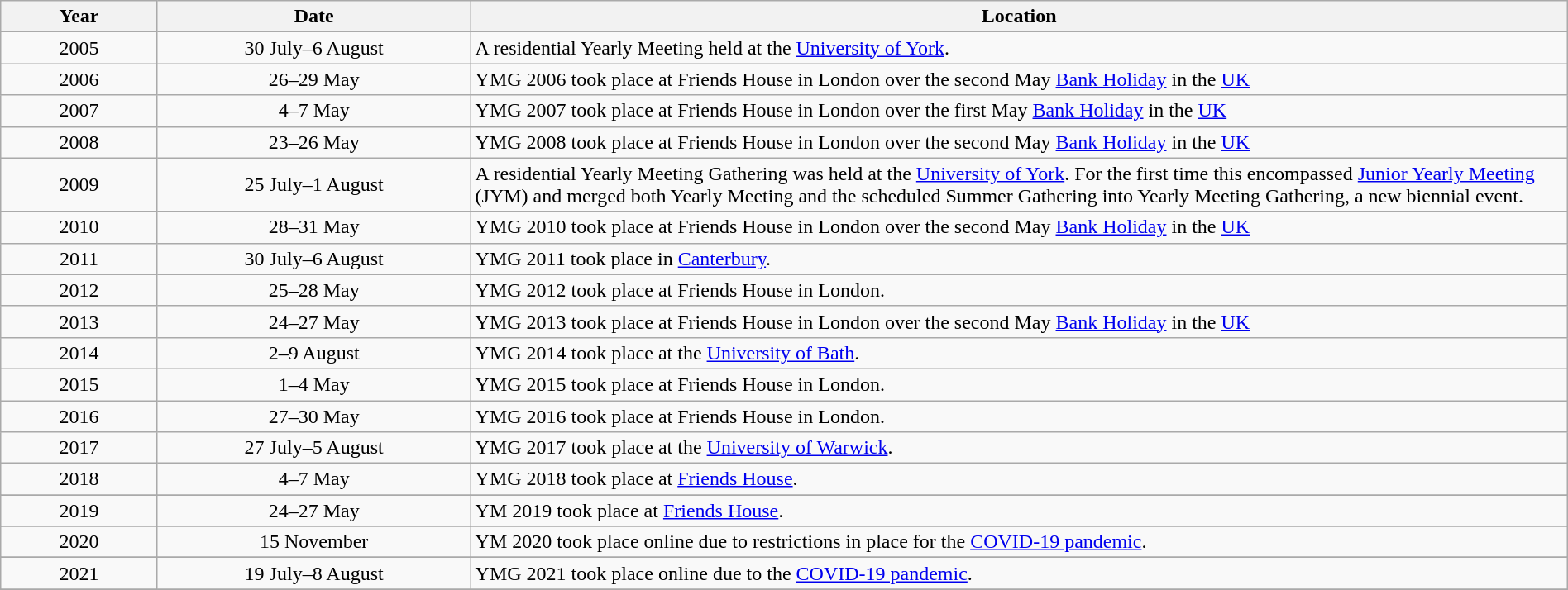<table class="wikitable" style="margin-left: auto; margin-right: auto;">
<tr>
<th width="10%">Year</th>
<th width="20%">Date</th>
<th width="70%">Location</th>
</tr>
<tr>
<td align="center">2005</td>
<td align="center">30 July–6 August</td>
<td>A residential Yearly Meeting held at the <a href='#'>University of York</a>.</td>
</tr>
<tr>
<td align="center">2006</td>
<td align="center">26–29 May</td>
<td>YMG 2006 took place at Friends House in London over the second May <a href='#'>Bank Holiday</a> in the <a href='#'>UK</a></td>
</tr>
<tr>
<td align="center">2007</td>
<td align="center">4–7 May</td>
<td>YMG 2007 took place at Friends House in London over the first May <a href='#'>Bank Holiday</a> in the <a href='#'>UK</a></td>
</tr>
<tr>
<td align="center">2008</td>
<td align="center">23–26 May</td>
<td>YMG 2008 took place at Friends House in London over the second May <a href='#'>Bank Holiday</a> in the <a href='#'>UK</a></td>
</tr>
<tr>
<td align="center">2009</td>
<td align="center">25 July–1 August</td>
<td>A residential Yearly Meeting Gathering was held at the <a href='#'>University of York</a>. For the first time this encompassed <a href='#'>Junior Yearly Meeting</a> (JYM) and merged both Yearly Meeting and the scheduled Summer Gathering into Yearly Meeting Gathering, a new biennial event.</td>
</tr>
<tr>
<td align="center">2010</td>
<td align="center">28–31 May</td>
<td>YMG 2010 took place at Friends House in London over the second May <a href='#'>Bank Holiday</a> in the <a href='#'>UK</a></td>
</tr>
<tr>
<td align="center">2011</td>
<td align="center">30 July–6 August</td>
<td>YMG 2011 took place in <a href='#'>Canterbury</a>.</td>
</tr>
<tr>
<td align="center">2012</td>
<td align="center">25–28 May</td>
<td>YMG 2012 took place at Friends House in London.</td>
</tr>
<tr>
<td align="center">2013</td>
<td align="center">24–27 May</td>
<td>YMG 2013 took place at Friends House in London over the second May <a href='#'>Bank Holiday</a> in the <a href='#'>UK</a></td>
</tr>
<tr>
<td align="center">2014</td>
<td align="center">2–9 August</td>
<td>YMG 2014 took place at the <a href='#'>University of Bath</a>.</td>
</tr>
<tr>
<td align="center">2015</td>
<td align="center">1–4 May</td>
<td>YMG 2015 took place at Friends House in London.</td>
</tr>
<tr>
<td align="center">2016</td>
<td align="center">27–30 May</td>
<td>YMG 2016 took place at Friends House in London.</td>
</tr>
<tr>
<td align="center">2017</td>
<td align="center">27 July–5 August</td>
<td>YMG 2017 took place at the <a href='#'>University of Warwick</a>.</td>
</tr>
<tr>
<td align="center">2018</td>
<td align="center">4–7 May</td>
<td>YMG 2018 took place at <a href='#'>Friends House</a>.</td>
</tr>
<tr>
</tr>
<tr>
<td align="center">2019</td>
<td align="center">24–27 May</td>
<td>YM 2019 took place at <a href='#'>Friends House</a>.</td>
</tr>
<tr>
</tr>
<tr>
<td align="center">2020</td>
<td align="center">15 November</td>
<td>YM 2020 took place online due to restrictions in place for the <a href='#'>COVID-19 pandemic</a>.</td>
</tr>
<tr>
</tr>
<tr>
<td align="center">2021</td>
<td align="center">19 July–8 August</td>
<td>YMG 2021 took place online due to the <a href='#'>COVID-19 pandemic</a>.</td>
</tr>
<tr>
</tr>
</table>
